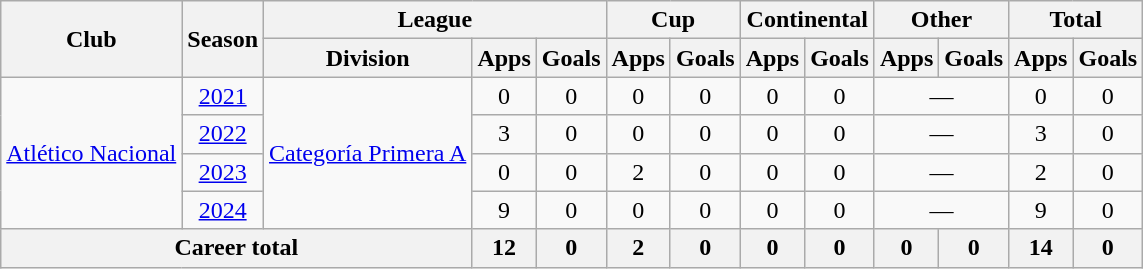<table class="wikitable" style="text-align: center">
<tr>
<th rowspan="2">Club</th>
<th rowspan="2">Season</th>
<th colspan="3">League</th>
<th colspan="2">Cup</th>
<th colspan="2">Continental</th>
<th colspan="2">Other</th>
<th colspan="2">Total</th>
</tr>
<tr>
<th>Division</th>
<th>Apps</th>
<th>Goals</th>
<th>Apps</th>
<th>Goals</th>
<th>Apps</th>
<th>Goals</th>
<th>Apps</th>
<th>Goals</th>
<th>Apps</th>
<th>Goals</th>
</tr>
<tr>
<td rowspan="4"><a href='#'>Atlético Nacional</a></td>
<td><a href='#'>2021</a></td>
<td rowspan="4"><a href='#'>Categoría Primera A</a></td>
<td>0</td>
<td>0</td>
<td>0</td>
<td>0</td>
<td>0</td>
<td>0</td>
<td colspan="2">—</td>
<td>0</td>
<td>0</td>
</tr>
<tr>
<td><a href='#'>2022</a></td>
<td>3</td>
<td>0</td>
<td>0</td>
<td>0</td>
<td>0</td>
<td>0</td>
<td colspan="2">—</td>
<td>3</td>
<td>0</td>
</tr>
<tr>
<td><a href='#'>2023</a></td>
<td>0</td>
<td>0</td>
<td>2</td>
<td>0</td>
<td>0</td>
<td>0</td>
<td colspan="2">—</td>
<td>2</td>
<td>0</td>
</tr>
<tr>
<td><a href='#'>2024</a></td>
<td>9</td>
<td>0</td>
<td>0</td>
<td>0</td>
<td>0</td>
<td>0</td>
<td colspan="2">—</td>
<td>9</td>
<td>0</td>
</tr>
<tr>
<th colspan="3"><strong>Career total</strong></th>
<th>12</th>
<th>0</th>
<th>2</th>
<th>0</th>
<th>0</th>
<th>0</th>
<th>0</th>
<th>0</th>
<th>14</th>
<th>0</th>
</tr>
</table>
